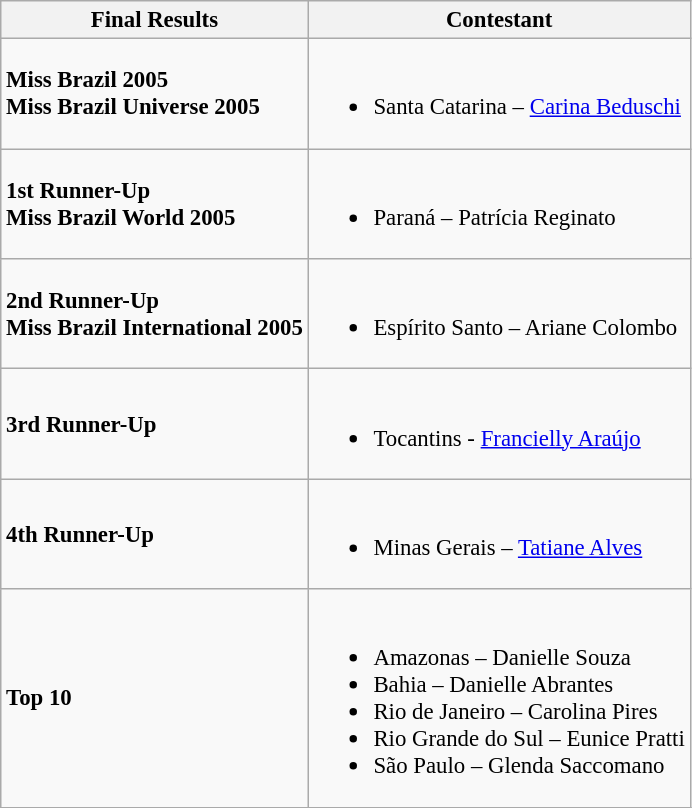<table class="wikitable sortable" style="font-size: 95%;">
<tr>
<th>Final Results</th>
<th>Contestant</th>
</tr>
<tr>
<td><strong>Miss Brazil 2005</strong><br><strong>Miss Brazil Universe 2005</strong></td>
<td><br><ul><li>Santa Catarina – <a href='#'>Carina Beduschi</a></li></ul></td>
</tr>
<tr>
<td><strong>1st Runner-Up</strong><br><strong>Miss Brazil World 2005</strong></td>
<td><br><ul><li>Paraná – Patrícia Reginato</li></ul></td>
</tr>
<tr>
<td><strong>2nd Runner-Up</strong><br><strong>Miss Brazil International 2005</strong></td>
<td><br><ul><li>Espírito Santo – Ariane Colombo</li></ul></td>
</tr>
<tr>
<td><strong>3rd Runner-Up</strong></td>
<td><br><ul><li>Tocantins - <a href='#'>Francielly Araújo</a></li></ul></td>
</tr>
<tr>
<td><strong>4th Runner-Up</strong></td>
<td><br><ul><li>Minas Gerais – <a href='#'>Tatiane Alves</a></li></ul></td>
</tr>
<tr>
<td><strong>Top 10</strong></td>
<td><br><ul><li>Amazonas  – Danielle Souza</li><li>Bahia – Danielle Abrantes</li><li>Rio de Janeiro – Carolina Pires</li><li>Rio Grande do Sul – Eunice Pratti</li><li>São Paulo – Glenda Saccomano</li></ul></td>
</tr>
<tr>
</tr>
</table>
